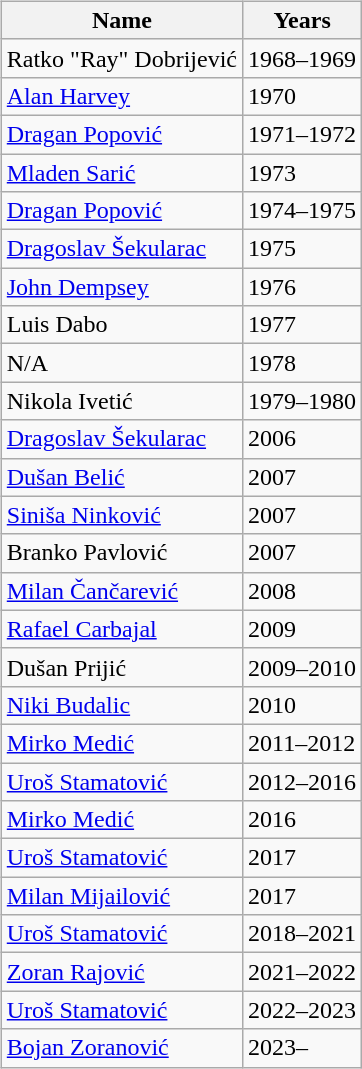<table>
<tr>
<td style="width:10px;"> </td>
<td valign="top"><br><table class="wikitable" style="text-align:center">
<tr>
<th>Name</th>
<th>Years</th>
</tr>
<tr>
<td style="text-align:left"> Ratko "Ray" Dobrijević</td>
<td style="text-align:left">1968–1969</td>
</tr>
<tr>
<td style="text-align:left"> <a href='#'>Alan Harvey</a></td>
<td style="text-align:left">1970</td>
</tr>
<tr>
<td style="text-align:left"> <a href='#'>Dragan Popović</a></td>
<td style="text-align:left">1971–1972</td>
</tr>
<tr>
<td style="text-align:left"> <a href='#'>Mladen Sarić</a></td>
<td style="text-align:left">1973</td>
</tr>
<tr>
<td style="text-align:left"> <a href='#'>Dragan Popović</a></td>
<td style="text-align:left">1974–1975</td>
</tr>
<tr>
<td style="text-align:left"> <a href='#'>Dragoslav Šekularac</a></td>
<td style="text-align:left">1975</td>
</tr>
<tr>
<td style="text-align:left"> <a href='#'>John Dempsey</a></td>
<td style="text-align:left">1976</td>
</tr>
<tr>
<td style="text-align:left"> Luis Dabo</td>
<td style="text-align:left">1977</td>
</tr>
<tr>
<td style="text-align:left">N/A</td>
<td style="text-align:left">1978</td>
</tr>
<tr>
<td style="text-align:left"> Nikola Ivetić</td>
<td style="text-align:left">1979–1980</td>
</tr>
<tr>
<td style="text-align:left"> <a href='#'>Dragoslav Šekularac</a></td>
<td style="text-align:left">2006</td>
</tr>
<tr>
<td style="text-align:left"> <a href='#'>Dušan Belić</a></td>
<td style="text-align:left">2007</td>
</tr>
<tr>
<td style="text-align:left"> <a href='#'>Siniša Ninković</a></td>
<td style="text-align:left">2007</td>
</tr>
<tr>
<td style="text-align:left"> Branko Pavlović</td>
<td style="text-align:left">2007</td>
</tr>
<tr>
<td style="text-align:left"> <a href='#'>Milan Čančarević</a></td>
<td style="text-align:left">2008</td>
</tr>
<tr>
<td style="text-align:left"> <a href='#'>Rafael Carbajal</a></td>
<td style="text-align:left">2009</td>
</tr>
<tr>
<td style="text-align:left"> Dušan Prijić</td>
<td style="text-align:left">2009–2010</td>
</tr>
<tr>
<td style="text-align:left"> <a href='#'>Niki Budalic</a></td>
<td style="text-align:left">2010</td>
</tr>
<tr>
<td style="text-align:left"> <a href='#'>Mirko Medić</a></td>
<td style="text-align:left">2011–2012</td>
</tr>
<tr>
<td style="text-align:left"> <a href='#'>Uroš Stamatović</a></td>
<td style="text-align:left">2012–2016</td>
</tr>
<tr>
<td style="text-align:left"> <a href='#'>Mirko Medić</a></td>
<td style="text-align:left">2016</td>
</tr>
<tr>
<td style="text-align:left"> <a href='#'>Uroš Stamatović</a></td>
<td style="text-align:left">2017</td>
</tr>
<tr>
<td style="text-align:left"> <a href='#'>Milan Mijailović</a></td>
<td style="text-align:left">2017</td>
</tr>
<tr>
<td style="text-align:left"> <a href='#'>Uroš Stamatović</a></td>
<td style="text-align:left">2018–2021</td>
</tr>
<tr>
<td style="text-align:left"> <a href='#'>Zoran Rajović</a></td>
<td style="text-align:left">2021–2022</td>
</tr>
<tr>
<td style="text-align:left"> <a href='#'>Uroš Stamatović</a></td>
<td style="text-align:left">2022–2023</td>
</tr>
<tr>
<td style="text-align:left"> <a href='#'>Bojan Zoranović</a></td>
<td style="text-align:left">2023–</td>
</tr>
</table>
</td>
</tr>
</table>
